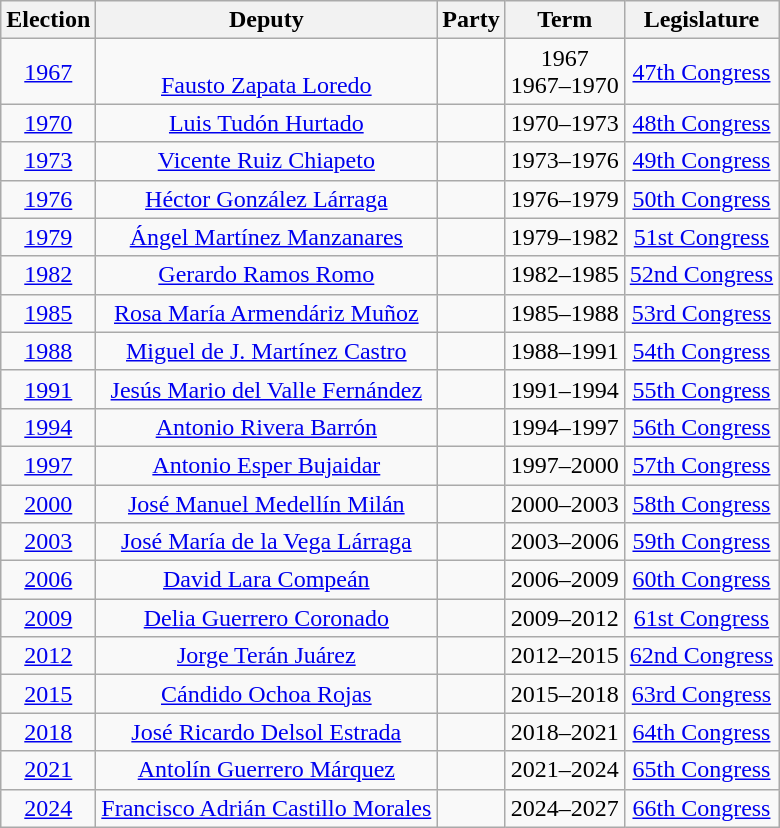<table class="wikitable sortable" style="text-align: center">
<tr>
<th>Election</th>
<th class="unsortable">Deputy</th>
<th class="unsortable">Party</th>
<th class="unsortable">Term</th>
<th class="unsortable">Legislature</th>
</tr>
<tr>
<td><a href='#'>1967</a></td>
<td><br><a href='#'>Fausto Zapata Loredo</a></td>
<td></td>
<td>1967<br>1967–1970</td>
<td><a href='#'>47th Congress</a></td>
</tr>
<tr>
<td><a href='#'>1970</a></td>
<td><a href='#'>Luis Tudón Hurtado</a></td>
<td></td>
<td>1970–1973</td>
<td><a href='#'>48th Congress</a></td>
</tr>
<tr>
<td><a href='#'>1973</a></td>
<td><a href='#'>Vicente Ruiz Chiapeto</a></td>
<td></td>
<td>1973–1976</td>
<td><a href='#'>49th Congress</a></td>
</tr>
<tr>
<td><a href='#'>1976</a></td>
<td><a href='#'>Héctor González Lárraga</a></td>
<td></td>
<td>1976–1979</td>
<td><a href='#'>50th Congress</a></td>
</tr>
<tr>
<td><a href='#'>1979</a></td>
<td><a href='#'>Ángel Martínez Manzanares</a></td>
<td></td>
<td>1979–1982</td>
<td><a href='#'>51st Congress</a></td>
</tr>
<tr>
<td><a href='#'>1982</a></td>
<td><a href='#'>Gerardo Ramos Romo</a></td>
<td></td>
<td>1982–1985</td>
<td><a href='#'>52nd Congress</a></td>
</tr>
<tr>
<td><a href='#'>1985</a></td>
<td><a href='#'>Rosa María Armendáriz Muñoz</a></td>
<td></td>
<td>1985–1988</td>
<td><a href='#'>53rd Congress</a></td>
</tr>
<tr>
<td><a href='#'>1988</a></td>
<td><a href='#'>Miguel de J. Martínez Castro</a></td>
<td></td>
<td>1988–1991</td>
<td><a href='#'>54th Congress</a></td>
</tr>
<tr>
<td><a href='#'>1991</a></td>
<td><a href='#'>Jesús Mario del Valle Fernández</a></td>
<td></td>
<td>1991–1994</td>
<td><a href='#'>55th Congress</a></td>
</tr>
<tr>
<td><a href='#'>1994</a></td>
<td><a href='#'>Antonio Rivera Barrón</a></td>
<td></td>
<td>1994–1997</td>
<td><a href='#'>56th Congress</a></td>
</tr>
<tr>
<td><a href='#'>1997</a></td>
<td><a href='#'>Antonio Esper Bujaidar</a></td>
<td></td>
<td>1997–2000</td>
<td><a href='#'>57th Congress</a></td>
</tr>
<tr>
<td><a href='#'>2000</a></td>
<td><a href='#'>José Manuel Medellín Milán</a></td>
<td></td>
<td>2000–2003</td>
<td><a href='#'>58th Congress</a></td>
</tr>
<tr>
<td><a href='#'>2003</a></td>
<td><a href='#'>José María de la Vega Lárraga</a></td>
<td></td>
<td>2003–2006</td>
<td><a href='#'>59th Congress</a></td>
</tr>
<tr>
<td><a href='#'>2006</a></td>
<td><a href='#'>David Lara Compeán</a></td>
<td></td>
<td>2006–2009</td>
<td><a href='#'>60th Congress</a></td>
</tr>
<tr>
<td><a href='#'>2009</a></td>
<td><a href='#'>Delia Guerrero Coronado</a></td>
<td></td>
<td>2009–2012</td>
<td><a href='#'>61st Congress</a></td>
</tr>
<tr>
<td><a href='#'>2012</a></td>
<td><a href='#'>Jorge Terán Juárez</a></td>
<td></td>
<td>2012–2015</td>
<td><a href='#'>62nd Congress</a></td>
</tr>
<tr>
<td><a href='#'>2015</a></td>
<td><a href='#'>Cándido Ochoa Rojas</a></td>
<td></td>
<td>2015–2018</td>
<td><a href='#'>63rd Congress</a></td>
</tr>
<tr>
<td><a href='#'>2018</a></td>
<td><a href='#'>José Ricardo Delsol Estrada</a></td>
<td></td>
<td>2018–2021</td>
<td><a href='#'>64th Congress</a></td>
</tr>
<tr>
<td><a href='#'>2021</a></td>
<td><a href='#'>Antolín Guerrero Márquez</a></td>
<td></td>
<td>2021–2024</td>
<td><a href='#'>65th Congress</a></td>
</tr>
<tr>
<td><a href='#'>2024</a></td>
<td><a href='#'>Francisco Adrián Castillo Morales</a></td>
<td></td>
<td>2024–2027</td>
<td><a href='#'>66th Congress</a></td>
</tr>
</table>
